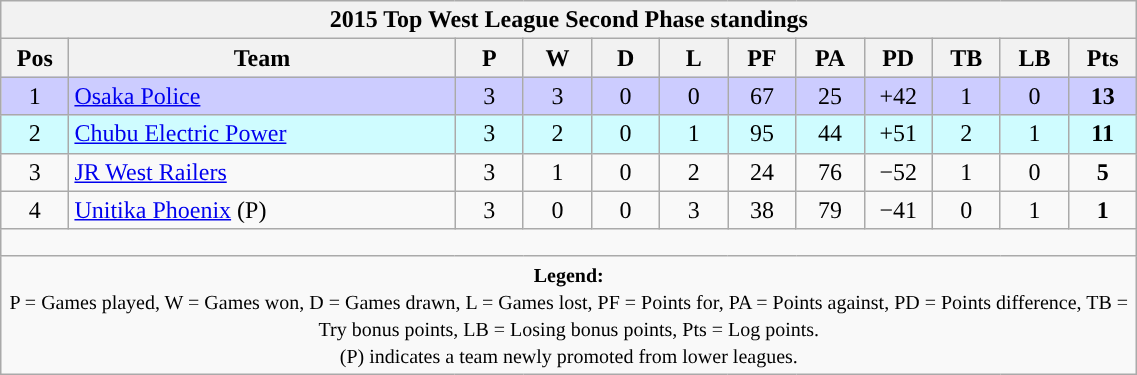<table class="wikitable" style="text-align:center; font-size:100%; width:60%;">
<tr>
<th colspan="100%" cellpadding="0" cellspacing="0"><strong>2015 Top West League Second Phase standings</strong></th>
</tr>
<tr>
<th style="width:6%;">Pos</th>
<th style="width:34%;">Team</th>
<th style="width:6%;">P</th>
<th style="width:6%;">W</th>
<th style="width:6%;">D</th>
<th style="width:6%;">L</th>
<th style="width:6%;">PF</th>
<th style="width:6%;">PA</th>
<th style="width:6%;">PD</th>
<th style="width:6%;">TB</th>
<th style="width:6%;">LB</th>
<th style="width:6%;">Pts<br></th>
</tr>
<tr style="background:#CCCCFF;">
<td>1</td>
<td style="text-align:left;"><a href='#'>Osaka Police</a></td>
<td>3</td>
<td>3</td>
<td>0</td>
<td>0</td>
<td>67</td>
<td>25</td>
<td>+42</td>
<td>1</td>
<td>0</td>
<td><strong>13</strong></td>
</tr>
<tr style="background:#CFFCFF;">
<td>2</td>
<td style="text-align:left;"><a href='#'>Chubu Electric Power</a></td>
<td>3</td>
<td>2</td>
<td>0</td>
<td>1</td>
<td>95</td>
<td>44</td>
<td>+51</td>
<td>2</td>
<td>1</td>
<td><strong>11</strong></td>
</tr>
<tr>
<td>3</td>
<td style="text-align:left;"><a href='#'>JR West Railers</a></td>
<td>3</td>
<td>1</td>
<td>0</td>
<td>2</td>
<td>24</td>
<td>76</td>
<td>−52</td>
<td>1</td>
<td>0</td>
<td><strong>5</strong></td>
</tr>
<tr>
<td>4</td>
<td style="text-align:left;"><a href='#'>Unitika Phoenix</a> (P)</td>
<td>3</td>
<td>0</td>
<td>0</td>
<td>3</td>
<td>38</td>
<td>79</td>
<td>−41</td>
<td>0</td>
<td>1</td>
<td><strong>1</strong></td>
</tr>
<tr>
<td colspan="100%" style="height:10px;"></td>
</tr>
<tr>
<td colspan="100%"><small><strong>Legend:</strong> <br> P = Games played, W = Games won, D = Games drawn, L = Games lost, PF = Points for, PA = Points against, PD = Points difference, TB = Try bonus points, LB = Losing bonus points, Pts = Log points. <br> (P) indicates a team newly promoted from lower leagues.</small></td>
</tr>
</table>
